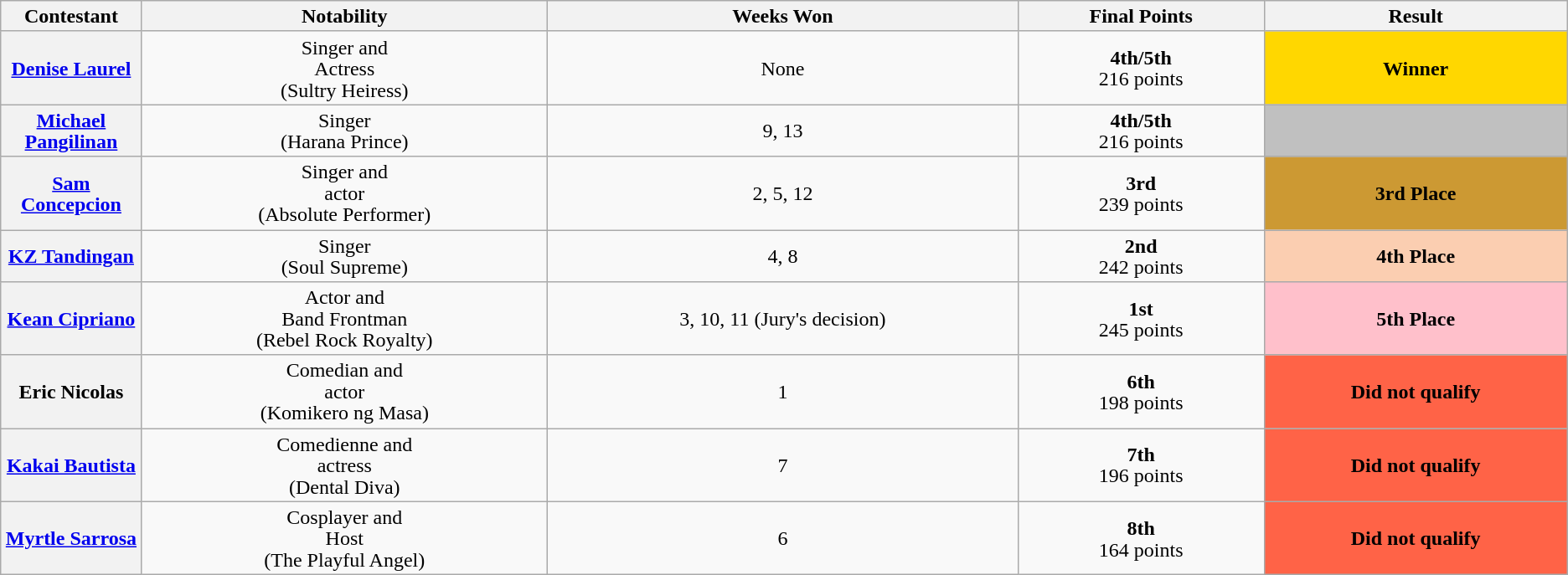<table class="wikitable" style="text-align:center; line-height:17px; width:auto;">
<tr>
<th scope="col" style="width:09%;">Contestant</th>
<th>Notability</th>
<th>Weeks Won</th>
<th>Final Points</th>
<th>Result</th>
</tr>
<tr>
<th><a href='#'>Denise Laurel</a></th>
<td>Singer and<br>Actress<br>(Sultry Heiress)</td>
<td>None</td>
<td><strong>4th/5th</strong><br>216 points</td>
<td style="background:gold"><strong>Winner</strong></td>
</tr>
<tr>
<th><a href='#'>Michael Pangilinan</a></th>
<td>Singer<br>(Harana Prince)</td>
<td>9, 13</td>
<td><strong>4th/5th</strong><br>216 points</td>
<td style="background:silver"><strong></strong></td>
</tr>
<tr>
<th><a href='#'>Sam Concepcion</a></th>
<td>Singer and<br>actor<br>(Absolute Performer)</td>
<td>2, 5, 12</td>
<td><strong>3rd</strong><br>239 points</td>
<td style="background:#c93"><strong>3rd Place</strong></td>
</tr>
<tr>
<th><a href='#'>KZ Tandingan</a></th>
<td>Singer<br>(Soul Supreme)</td>
<td>4, 8</td>
<td><strong>2nd</strong><br>242 points</td>
<td style="background:#FBCEB1"><strong>4th Place</strong></td>
</tr>
<tr>
<th><a href='#'>Kean Cipriano</a></th>
<td>Actor and<br>Band Frontman<br>(Rebel Rock Royalty)</td>
<td>3, 10, 11 (Jury's decision)</td>
<td><strong>1st</strong><br>245 points</td>
<td style="background:pink"><strong>5th Place</strong></td>
</tr>
<tr>
<th>Eric Nicolas</th>
<td>Comedian and<br>actor<br>(Komikero ng Masa)</td>
<td>1</td>
<td><strong>6th</strong><br>198 points</td>
<td style="background:tomato"><strong>Did not qualify</strong></td>
</tr>
<tr>
<th><a href='#'>Kakai Bautista</a></th>
<td>Comedienne and<br>actress<br>(Dental Diva)</td>
<td>7</td>
<td><strong>7th</strong><br>196 points</td>
<td style="background:tomato"><strong>Did not qualify</strong></td>
</tr>
<tr>
<th><a href='#'>Myrtle Sarrosa</a></th>
<td>Cosplayer and<br>Host<br>(The Playful Angel)</td>
<td>6</td>
<td><strong>8th</strong><br>164 points</td>
<td style="background:tomato"><strong>Did not qualify</strong></td>
</tr>
</table>
